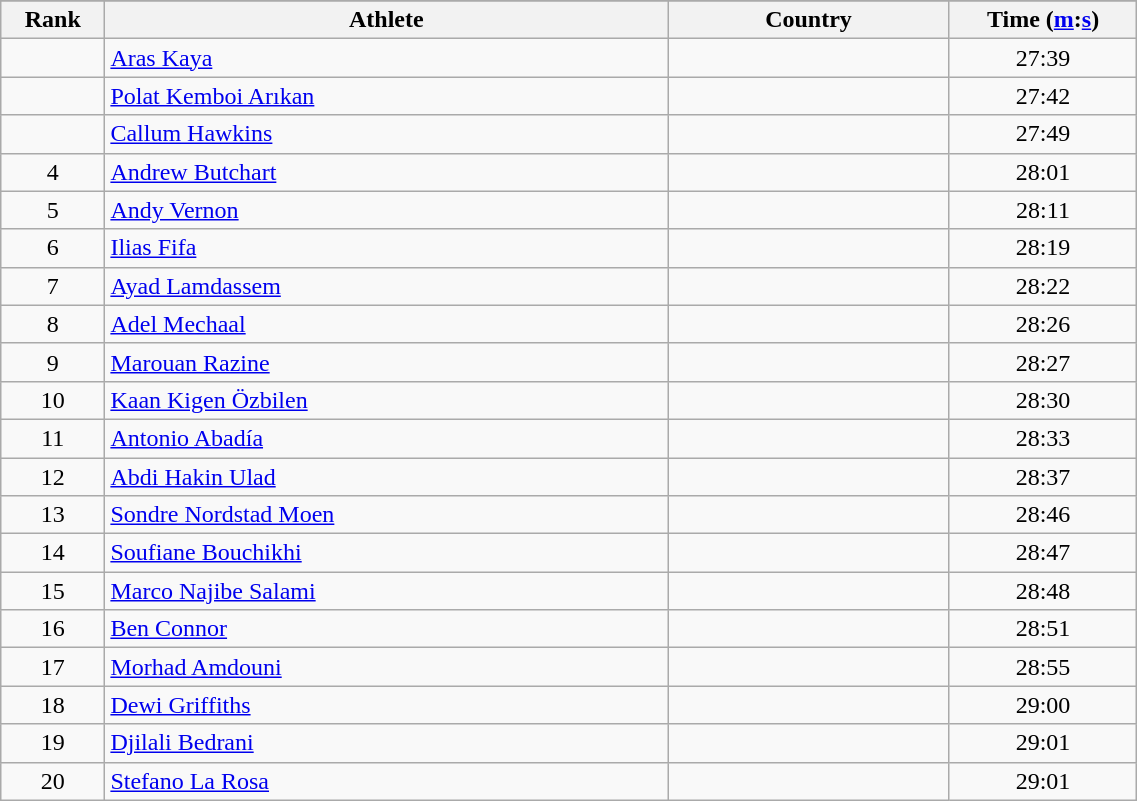<table class="wikitable" style="text-align:center;" width="60%">
<tr>
</tr>
<tr>
<th width=5%>Rank</th>
<th width=30%>Athlete</th>
<th width=15%>Country</th>
<th width=10%>Time (<a href='#'>m</a>:<a href='#'>s</a>)</th>
</tr>
<tr>
<td></td>
<td align=left><a href='#'>Aras Kaya</a></td>
<td align=left></td>
<td>27:39</td>
</tr>
<tr>
<td></td>
<td align=left><a href='#'>Polat Kemboi Arıkan</a></td>
<td align="left"></td>
<td>27:42</td>
</tr>
<tr>
<td></td>
<td align=left><a href='#'>Callum Hawkins</a></td>
<td align=left></td>
<td>27:49</td>
</tr>
<tr>
<td>4</td>
<td align=left><a href='#'>Andrew Butchart</a></td>
<td align=left></td>
<td>28:01</td>
</tr>
<tr>
<td>5</td>
<td align=left><a href='#'>Andy Vernon</a></td>
<td align=left></td>
<td>28:11</td>
</tr>
<tr>
<td>6</td>
<td align=left><a href='#'>Ilias Fifa</a></td>
<td align=left></td>
<td>28:19</td>
</tr>
<tr>
<td>7</td>
<td align=left><a href='#'>Ayad Lamdassem</a></td>
<td align=left></td>
<td>28:22</td>
</tr>
<tr>
<td>8</td>
<td align=left><a href='#'>Adel Mechaal</a></td>
<td align=left></td>
<td>28:26</td>
</tr>
<tr>
<td>9</td>
<td align=left><a href='#'>Marouan Razine</a></td>
<td align=left></td>
<td>28:27</td>
</tr>
<tr>
<td>10</td>
<td align=left><a href='#'>Kaan Kigen Özbilen</a></td>
<td align=left></td>
<td>28:30</td>
</tr>
<tr>
<td>11</td>
<td align=left><a href='#'>Antonio Abadía</a></td>
<td align=left></td>
<td>28:33</td>
</tr>
<tr>
<td>12</td>
<td align=left><a href='#'>Abdi Hakin Ulad</a></td>
<td align=left></td>
<td>28:37</td>
</tr>
<tr>
<td>13</td>
<td align=left><a href='#'>Sondre Nordstad Moen</a></td>
<td align=left></td>
<td>28:46</td>
</tr>
<tr>
<td>14</td>
<td align=left><a href='#'>Soufiane Bouchikhi</a></td>
<td align=left></td>
<td>28:47</td>
</tr>
<tr>
<td>15</td>
<td align=left><a href='#'>Marco Najibe Salami</a></td>
<td align=left></td>
<td>28:48</td>
</tr>
<tr>
<td>16</td>
<td align=left><a href='#'>Ben Connor</a></td>
<td align=left></td>
<td>28:51</td>
</tr>
<tr>
<td>17</td>
<td align=left><a href='#'>Morhad Amdouni</a></td>
<td align=left></td>
<td>28:55</td>
</tr>
<tr>
<td>18</td>
<td align=left><a href='#'>Dewi Griffiths</a></td>
<td align=left></td>
<td>29:00</td>
</tr>
<tr>
<td>19</td>
<td align=left><a href='#'>Djilali Bedrani</a></td>
<td align=left></td>
<td>29:01</td>
</tr>
<tr>
<td>20</td>
<td align=left><a href='#'>Stefano La Rosa</a></td>
<td align=left></td>
<td>29:01</td>
</tr>
</table>
